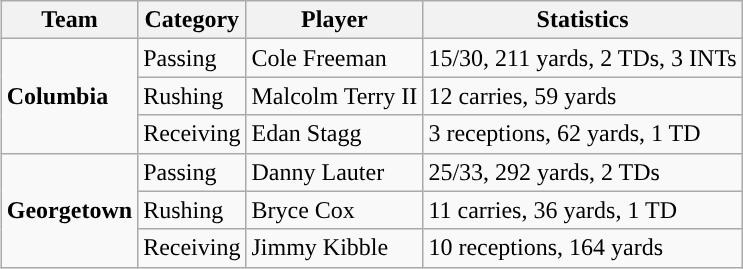<table class="wikitable" style="float: right;">
<tr>
<th>Team</th>
<th>Category</th>
<th>Player</th>
<th>Statistics</th>
</tr>
<tr>
<td rowspan=3><strong>Columbia</strong></td>
<td>Passing</td>
<td>Cole Freeman</td>
<td>15/30, 211 yards, 2 TDs, 3 INTs</td>
</tr>
<tr>
<td>Rushing</td>
<td>Malcolm Terry II</td>
<td>12 carries, 59 yards</td>
</tr>
<tr>
<td>Receiving</td>
<td>Edan Stagg</td>
<td>3 receptions, 62 yards, 1 TD</td>
</tr>
<tr>
<td rowspan=3><strong>Georgetown</strong></td>
<td>Passing</td>
<td>Danny Lauter</td>
<td>25/33, 292 yards, 2 TDs</td>
</tr>
<tr>
<td>Rushing</td>
<td>Bryce Cox</td>
<td>11 carries, 36 yards, 1 TD</td>
</tr>
<tr>
<td>Receiving</td>
<td>Jimmy Kibble</td>
<td>10 receptions, 164 yards</td>
</tr>
</table>
